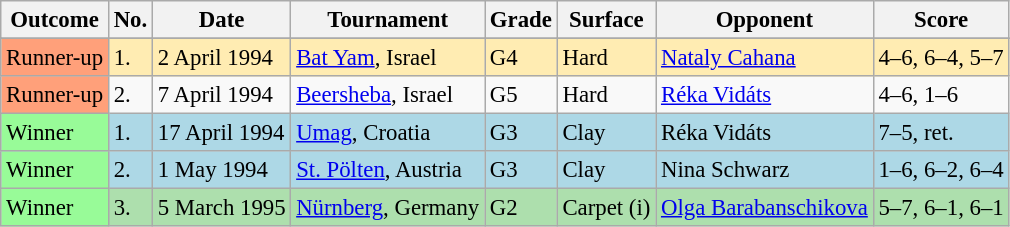<table class="sortable wikitable" style=font-size:95%>
<tr>
<th>Outcome</th>
<th>No.</th>
<th>Date</th>
<th>Tournament</th>
<th>Grade</th>
<th>Surface</th>
<th>Opponent</th>
<th class="unsortable">Score</th>
</tr>
<tr>
</tr>
<tr bgcolor=#ffecb2>
<td style="background:#ffa07a;">Runner-up</td>
<td>1.</td>
<td>2 April 1994</td>
<td><a href='#'>Bat Yam</a>, Israel</td>
<td>G4</td>
<td>Hard</td>
<td> <a href='#'>Nataly Cahana</a></td>
<td>4–6, 6–4, 5–7</td>
</tr>
<tr bgcolor=>
<td style="background:#ffa07a;">Runner-up</td>
<td>2.</td>
<td>7 April 1994</td>
<td><a href='#'>Beersheba</a>, Israel</td>
<td>G5</td>
<td>Hard</td>
<td> <a href='#'>Réka Vidáts</a></td>
<td>4–6, 1–6</td>
</tr>
<tr bgcolor="lightblue">
<td bgcolor="98FB98">Winner</td>
<td>1.</td>
<td>17 April 1994</td>
<td><a href='#'>Umag</a>, Croatia</td>
<td>G3</td>
<td>Clay</td>
<td> Réka Vidáts</td>
<td>7–5, ret.</td>
</tr>
<tr bgcolor="lightblue">
<td bgcolor="98FB98">Winner</td>
<td>2.</td>
<td>1 May 1994</td>
<td><a href='#'>St. Pölten</a>, Austria</td>
<td>G3</td>
<td>Clay</td>
<td> Nina Schwarz</td>
<td>1–6, 6–2, 6–4</td>
</tr>
<tr bgcolor="#ADDFAD">
<td bgcolor="98FB98">Winner</td>
<td>3.</td>
<td>5 March 1995</td>
<td><a href='#'>Nürnberg</a>, Germany</td>
<td>G2</td>
<td>Carpet (i)</td>
<td> <a href='#'>Olga Barabanschikova</a></td>
<td>5–7, 6–1, 6–1</td>
</tr>
</table>
